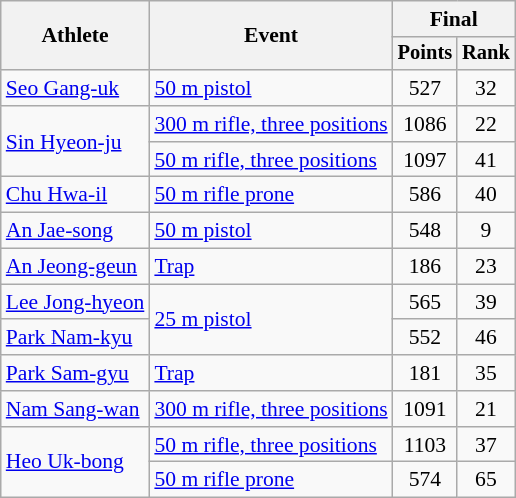<table class="wikitable" style="font-size:90%">
<tr>
<th rowspan="2">Athlete</th>
<th rowspan="2">Event</th>
<th colspan=2>Final</th>
</tr>
<tr style="font-size:95%">
<th>Points</th>
<th>Rank</th>
</tr>
<tr align=center>
<td align=left><a href='#'>Seo Gang-uk</a></td>
<td align=left><a href='#'>50 m pistol</a></td>
<td>527</td>
<td>32</td>
</tr>
<tr align=center>
<td align=left rowspan=2><a href='#'>Sin Hyeon-ju</a></td>
<td align=left><a href='#'>300 m rifle, three positions</a></td>
<td>1086</td>
<td>22</td>
</tr>
<tr align=center>
<td align=left><a href='#'>50 m rifle, three positions</a></td>
<td>1097</td>
<td>41</td>
</tr>
<tr align=center>
<td align=left><a href='#'>Chu Hwa-il</a></td>
<td align=left><a href='#'>50 m rifle prone</a></td>
<td>586</td>
<td>40</td>
</tr>
<tr align=center>
<td align=left><a href='#'>An Jae-song</a></td>
<td align=left><a href='#'>50 m pistol</a></td>
<td>548</td>
<td>9</td>
</tr>
<tr align=center>
<td align=left><a href='#'>An Jeong-geun</a></td>
<td align=left><a href='#'>Trap</a></td>
<td>186</td>
<td>23</td>
</tr>
<tr align=center>
<td align=left><a href='#'>Lee Jong-hyeon</a></td>
<td align=left rowspan=2><a href='#'>25 m pistol</a></td>
<td>565</td>
<td>39</td>
</tr>
<tr align=center>
<td align=left><a href='#'>Park Nam-kyu</a></td>
<td>552</td>
<td>46</td>
</tr>
<tr align=center>
<td align=left><a href='#'>Park Sam-gyu</a></td>
<td align=left><a href='#'>Trap</a></td>
<td>181</td>
<td>35</td>
</tr>
<tr align=center>
<td align=left><a href='#'>Nam Sang-wan</a></td>
<td align=left><a href='#'>300 m rifle, three positions</a></td>
<td>1091</td>
<td>21</td>
</tr>
<tr align=center>
<td align=left rowspan=2><a href='#'>Heo Uk-bong</a></td>
<td align=left><a href='#'>50 m rifle, three positions</a></td>
<td>1103</td>
<td>37</td>
</tr>
<tr align=center>
<td align=left><a href='#'>50 m rifle prone</a></td>
<td>574</td>
<td>65</td>
</tr>
</table>
